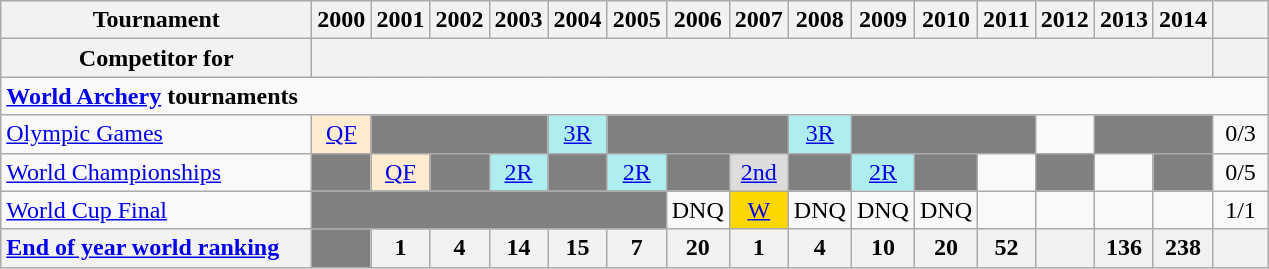<table class=wikitable style=text-align:center>
<tr>
<th width=200>Tournament</th>
<th width=30>2000</th>
<th width=30>2001</th>
<th width=30>2002</th>
<th width=30>2003</th>
<th width=30>2004</th>
<th width=30>2005</th>
<th width=30>2006</th>
<th width=30>2007</th>
<th width=30>2008</th>
<th width=30>2009</th>
<th width=30>2010</th>
<th width=30>2011</th>
<th width=30>2012</th>
<th width=30>2013</th>
<th width=30>2014</th>
<th width=30></th>
</tr>
<tr>
<th>Competitor for</th>
<th colspan="15"></th>
<th></th>
</tr>
<tr>
<td colspan="17" style="text-align:left;"><strong><a href='#'>World Archery</a> tournaments</strong></td>
</tr>
<tr>
<td align=left><a href='#'>Olympic Games</a></td>
<td style="background:#ffebcd;"><a href='#'>QF</a></td>
<td colspan="3" style="background:#808080;"></td>
<td style="background:#afeeee;"><a href='#'>3R</a></td>
<td colspan="3" style="background:#808080;"></td>
<td style="background:#afeeee;"><a href='#'>3R</a></td>
<td colspan="3" style="background:#808080;"></td>
<td></td>
<td colspan="2" style="background:#808080;"></td>
<td>0/3</td>
</tr>
<tr>
<td align=left><a href='#'>World Championships</a></td>
<td style="background:#808080;"></td>
<td style="background:#ffebcd;"><a href='#'>QF</a></td>
<td style="background:#808080;"></td>
<td style="background:#afeeee;"><a href='#'>2R</a></td>
<td style="background:#808080;"></td>
<td style="background:#afeeee;"><a href='#'>2R</a></td>
<td style="background:#808080;"></td>
<td style="background:#DCDCDC;"><a href='#'>2nd</a></td>
<td style="background:#808080;"></td>
<td style="background:#afeeee;"><a href='#'>2R</a></td>
<td style="background:#808080;"></td>
<td></td>
<td style="background:#808080;"></td>
<td></td>
<td style="background:#808080;"></td>
<td>0/5</td>
</tr>
<tr>
<td align=left><a href='#'>World Cup Final</a></td>
<td colspan="6" style="background:#808080;"></td>
<td>DNQ</td>
<td style="background:#FFD700;"><a href='#'>W</a></td>
<td>DNQ</td>
<td>DNQ</td>
<td>DNQ</td>
<td></td>
<td></td>
<td></td>
<td></td>
<td>1/1</td>
</tr>
<tr>
<th style=text-align:left><a href='#'>End of year world ranking</a></th>
<td style="background:#808080;"></td>
<th>1</th>
<th>4</th>
<th>14</th>
<th>15</th>
<th>7</th>
<th>20</th>
<th>1</th>
<th>4</th>
<th>10</th>
<th>20</th>
<th>52</th>
<th></th>
<th>136</th>
<th>238</th>
<th></th>
</tr>
</table>
